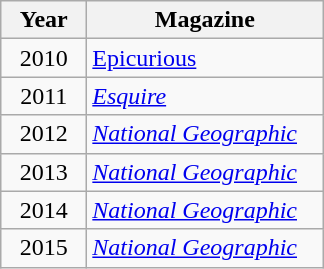<table class="sortable wikitable plainrowheaders">
<tr>
<th scope="col" style="width:50px;">Year</th>
<th scope="col" style="width:150px;">Magazine</th>
</tr>
<tr>
<td align=center>2010</td>
<td><a href='#'>Epicurious</a></td>
</tr>
<tr>
<td align=center>2011</td>
<td><em><a href='#'>Esquire</a></em></td>
</tr>
<tr>
<td align=center>2012</td>
<td><em><a href='#'>National Geographic</a></em></td>
</tr>
<tr>
<td align=center>2013</td>
<td><em><a href='#'>National Geographic</a></em></td>
</tr>
<tr>
<td align=center>2014</td>
<td><em><a href='#'>National Geographic</a></em></td>
</tr>
<tr>
<td align=center>2015</td>
<td><em><a href='#'>National Geographic</a></em></td>
</tr>
</table>
